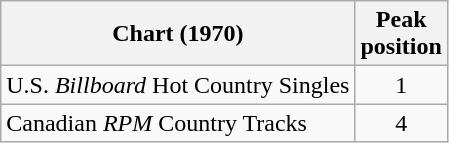<table class="wikitable sortable">
<tr>
<th align="left">Chart (1970)</th>
<th align="center">Peak<br>position</th>
</tr>
<tr>
<td align="left">U.S. <em>Billboard</em> Hot Country Singles</td>
<td align="center">1</td>
</tr>
<tr>
<td align="left">Canadian <em>RPM</em> Country Tracks</td>
<td align="center">4</td>
</tr>
</table>
